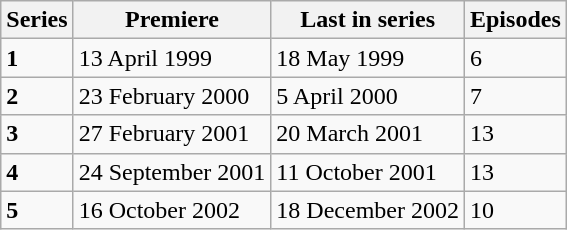<table class="wikitable">
<tr>
<th>Series</th>
<th>Premiere</th>
<th>Last in series</th>
<th>Episodes</th>
</tr>
<tr>
<td><strong>1</strong></td>
<td>13 April 1999</td>
<td>18 May 1999</td>
<td>6</td>
</tr>
<tr>
<td><strong>2</strong></td>
<td>23 February 2000</td>
<td>5 April 2000</td>
<td>7</td>
</tr>
<tr>
<td><strong>3</strong></td>
<td>27 February 2001</td>
<td>20 March 2001</td>
<td>13</td>
</tr>
<tr>
<td><strong>4</strong></td>
<td>24 September 2001</td>
<td>11 October 2001</td>
<td>13</td>
</tr>
<tr>
<td><strong>5</strong></td>
<td>16 October 2002</td>
<td>18 December 2002</td>
<td>10</td>
</tr>
</table>
